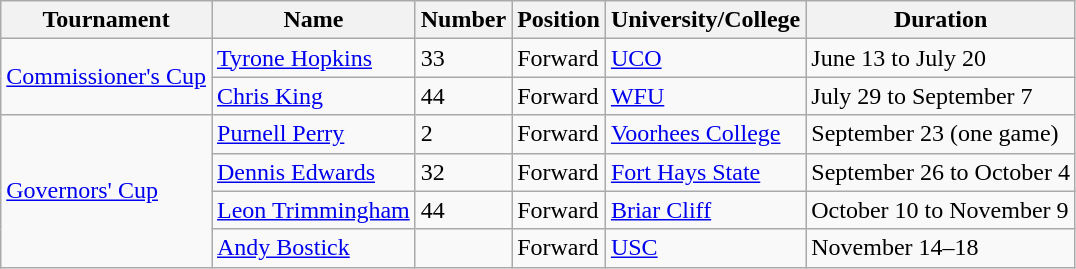<table class="wikitable">
<tr>
<th>Tournament</th>
<th>Name</th>
<th>Number</th>
<th>Position</th>
<th>University/College</th>
<th>Duration</th>
</tr>
<tr>
<td rowspan="2"><a href='#'>Commissioner's Cup</a></td>
<td><a href='#'>Tyrone Hopkins</a></td>
<td>33</td>
<td>Forward</td>
<td><a href='#'>UCO</a></td>
<td>June 13 to July 20</td>
</tr>
<tr>
<td><a href='#'>Chris King</a></td>
<td>44</td>
<td>Forward</td>
<td><a href='#'>WFU</a></td>
<td>July 29 to September 7</td>
</tr>
<tr>
<td rowspan="4"><a href='#'>Governors' Cup</a></td>
<td><a href='#'>Purnell Perry</a></td>
<td>2</td>
<td>Forward</td>
<td><a href='#'>Voorhees College</a></td>
<td>September 23 (one game)</td>
</tr>
<tr>
<td><a href='#'>Dennis Edwards</a></td>
<td>32</td>
<td>Forward</td>
<td><a href='#'>Fort Hays State</a></td>
<td>September 26 to October 4</td>
</tr>
<tr>
<td><a href='#'>Leon Trimmingham</a></td>
<td>44</td>
<td>Forward</td>
<td><a href='#'>Briar Cliff</a></td>
<td>October 10 to November 9</td>
</tr>
<tr>
<td><a href='#'>Andy Bostick</a></td>
<td></td>
<td>Forward</td>
<td><a href='#'>USC</a></td>
<td>November 14–18</td>
</tr>
</table>
